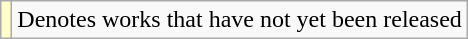<table class="wikitable">
<tr>
<td style="background:#FFFFCC;"></td>
<td>Denotes works that have not yet been released</td>
</tr>
</table>
